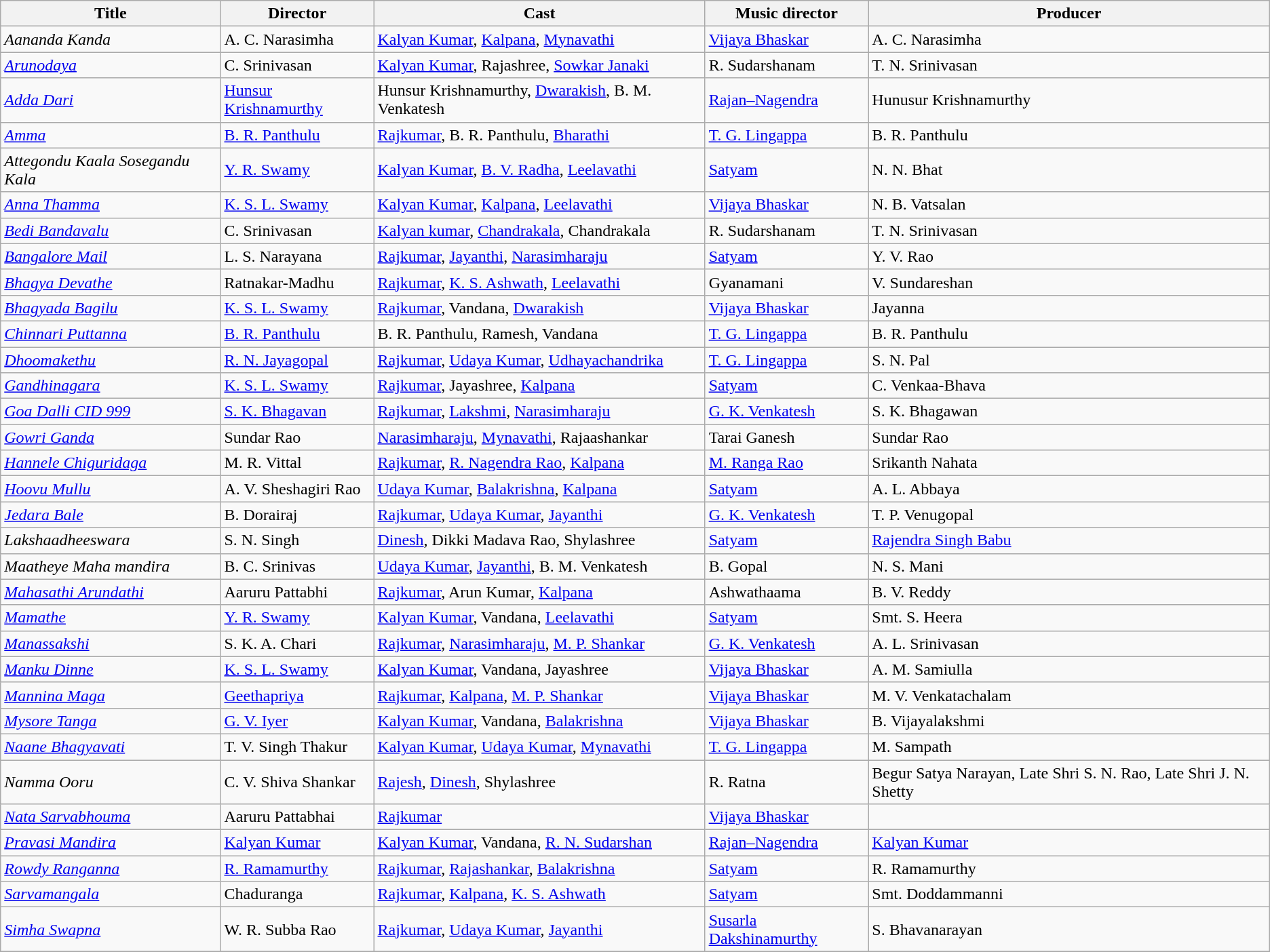<table class="wikitable sortable">
<tr>
<th>Title</th>
<th>Director</th>
<th>Cast</th>
<th>Music director</th>
<th>Producer</th>
</tr>
<tr>
<td><em>Aananda Kanda</em></td>
<td>A. C. Narasimha</td>
<td><a href='#'>Kalyan Kumar</a>, <a href='#'>Kalpana</a>, <a href='#'>Mynavathi</a></td>
<td><a href='#'>Vijaya Bhaskar</a></td>
<td>A. C. Narasimha</td>
</tr>
<tr>
<td><em><a href='#'>Arunodaya</a></em></td>
<td>C. Srinivasan</td>
<td><a href='#'>Kalyan Kumar</a>, Rajashree, <a href='#'>Sowkar Janaki</a></td>
<td>R. Sudarshanam</td>
<td>T. N. Srinivasan</td>
</tr>
<tr>
<td><em><a href='#'>Adda Dari</a></em></td>
<td><a href='#'>Hunsur Krishnamurthy</a></td>
<td>Hunsur Krishnamurthy, <a href='#'>Dwarakish</a>, B. M. Venkatesh</td>
<td><a href='#'>Rajan–Nagendra</a></td>
<td>Hunusur Krishnamurthy</td>
</tr>
<tr>
<td><em><a href='#'>Amma</a></em></td>
<td><a href='#'>B. R. Panthulu</a></td>
<td><a href='#'>Rajkumar</a>, B. R. Panthulu, <a href='#'>Bharathi</a></td>
<td><a href='#'>T. G. Lingappa</a></td>
<td>B. R. Panthulu</td>
</tr>
<tr>
<td><em>Attegondu Kaala Sosegandu Kala</em></td>
<td><a href='#'>Y. R. Swamy</a></td>
<td><a href='#'>Kalyan Kumar</a>, <a href='#'>B. V. Radha</a>, <a href='#'>Leelavathi</a></td>
<td><a href='#'>Satyam</a></td>
<td>N. N. Bhat</td>
</tr>
<tr>
<td><em><a href='#'>Anna Thamma</a></em></td>
<td><a href='#'>K. S. L. Swamy</a></td>
<td><a href='#'>Kalyan Kumar</a>, <a href='#'>Kalpana</a>, <a href='#'>Leelavathi</a></td>
<td><a href='#'>Vijaya Bhaskar</a></td>
<td>N. B. Vatsalan</td>
</tr>
<tr>
<td><em><a href='#'>Bedi Bandavalu</a></em></td>
<td>C. Srinivasan</td>
<td><a href='#'>Kalyan kumar</a>, <a href='#'>Chandrakala</a>, Chandrakala</td>
<td>R. Sudarshanam</td>
<td>T. N. Srinivasan</td>
</tr>
<tr>
<td><em><a href='#'>Bangalore Mail</a></em></td>
<td>L. S. Narayana</td>
<td><a href='#'>Rajkumar</a>, <a href='#'>Jayanthi</a>, <a href='#'>Narasimharaju</a></td>
<td><a href='#'>Satyam</a></td>
<td>Y. V. Rao</td>
</tr>
<tr>
<td><em><a href='#'>Bhagya Devathe</a></em></td>
<td>Ratnakar-Madhu</td>
<td><a href='#'>Rajkumar</a>, <a href='#'>K. S. Ashwath</a>, <a href='#'>Leelavathi</a></td>
<td>Gyanamani</td>
<td>V. Sundareshan</td>
</tr>
<tr>
<td><em><a href='#'>Bhagyada Bagilu</a></em></td>
<td><a href='#'>K. S. L. Swamy</a></td>
<td><a href='#'>Rajkumar</a>, Vandana, <a href='#'>Dwarakish</a></td>
<td><a href='#'>Vijaya Bhaskar</a></td>
<td>Jayanna</td>
</tr>
<tr>
<td><em><a href='#'>Chinnari Puttanna</a></em></td>
<td><a href='#'>B. R. Panthulu</a></td>
<td>B. R. Panthulu, Ramesh, Vandana</td>
<td><a href='#'>T. G. Lingappa</a></td>
<td>B. R. Panthulu</td>
</tr>
<tr>
<td><em><a href='#'>Dhoomakethu</a></em></td>
<td><a href='#'>R. N. Jayagopal</a></td>
<td><a href='#'>Rajkumar</a>, <a href='#'>Udaya Kumar</a>, <a href='#'>Udhayachandrika</a></td>
<td><a href='#'>T. G. Lingappa</a></td>
<td>S. N. Pal</td>
</tr>
<tr>
<td><em><a href='#'>Gandhinagara</a></em></td>
<td><a href='#'>K. S. L. Swamy</a></td>
<td><a href='#'>Rajkumar</a>, Jayashree, <a href='#'>Kalpana</a></td>
<td><a href='#'>Satyam</a></td>
<td>C. Venkaa-Bhava</td>
</tr>
<tr>
<td><em><a href='#'>Goa Dalli CID 999</a></em></td>
<td><a href='#'>S. K. Bhagavan</a></td>
<td><a href='#'>Rajkumar</a>, <a href='#'>Lakshmi</a>, <a href='#'>Narasimharaju</a></td>
<td><a href='#'>G. K. Venkatesh</a></td>
<td>S. K. Bhagawan</td>
</tr>
<tr>
<td><em><a href='#'>Gowri Ganda</a></em></td>
<td>Sundar Rao</td>
<td><a href='#'>Narasimharaju</a>, <a href='#'>Mynavathi</a>, Rajaashankar</td>
<td>Tarai Ganesh</td>
<td>Sundar Rao</td>
</tr>
<tr>
<td><em><a href='#'>Hannele Chiguridaga</a></em></td>
<td>M. R. Vittal</td>
<td><a href='#'>Rajkumar</a>, <a href='#'>R. Nagendra Rao</a>, <a href='#'>Kalpana</a></td>
<td><a href='#'>M. Ranga Rao</a></td>
<td>Srikanth Nahata</td>
</tr>
<tr>
<td><em><a href='#'>Hoovu Mullu</a></em></td>
<td>A. V. Sheshagiri Rao</td>
<td><a href='#'>Udaya Kumar</a>, <a href='#'>Balakrishna</a>, <a href='#'>Kalpana</a></td>
<td><a href='#'>Satyam</a></td>
<td>A. L. Abbaya</td>
</tr>
<tr>
<td><em><a href='#'>Jedara Bale</a></em></td>
<td>B. Dorairaj</td>
<td><a href='#'>Rajkumar</a>, <a href='#'>Udaya Kumar</a>, <a href='#'>Jayanthi</a></td>
<td><a href='#'>G. K. Venkatesh</a></td>
<td>T. P. Venugopal</td>
</tr>
<tr>
<td><em>Lakshaadheeswara</em></td>
<td>S. N. Singh</td>
<td><a href='#'>Dinesh</a>, Dikki Madava Rao, Shylashree</td>
<td><a href='#'>Satyam</a></td>
<td><a href='#'>Rajendra Singh Babu</a></td>
</tr>
<tr>
<td><em>Maatheye Maha mandira</em></td>
<td>B. C. Srinivas</td>
<td><a href='#'>Udaya Kumar</a>, <a href='#'>Jayanthi</a>, B. M. Venkatesh</td>
<td>B. Gopal</td>
<td>N. S. Mani</td>
</tr>
<tr>
<td><em><a href='#'>Mahasathi Arundathi</a></em></td>
<td>Aaruru Pattabhi</td>
<td><a href='#'>Rajkumar</a>, Arun Kumar, <a href='#'>Kalpana</a></td>
<td>Ashwathaama</td>
<td>B. V. Reddy</td>
</tr>
<tr>
<td><em><a href='#'>Mamathe</a></em></td>
<td><a href='#'>Y. R. Swamy</a></td>
<td><a href='#'>Kalyan Kumar</a>, Vandana, <a href='#'>Leelavathi</a></td>
<td><a href='#'>Satyam</a></td>
<td>Smt. S. Heera</td>
</tr>
<tr>
<td><em><a href='#'>Manassakshi</a></em></td>
<td>S. K. A. Chari</td>
<td><a href='#'>Rajkumar</a>, <a href='#'>Narasimharaju</a>, <a href='#'>M. P. Shankar</a></td>
<td><a href='#'>G. K. Venkatesh</a></td>
<td>A. L. Srinivasan</td>
</tr>
<tr>
<td><em><a href='#'>Manku Dinne</a></em></td>
<td><a href='#'>K. S. L. Swamy</a></td>
<td><a href='#'>Kalyan Kumar</a>, Vandana, Jayashree</td>
<td><a href='#'>Vijaya Bhaskar</a></td>
<td>A. M. Samiulla</td>
</tr>
<tr>
<td><em><a href='#'>Mannina Maga</a></em></td>
<td><a href='#'>Geethapriya</a></td>
<td><a href='#'>Rajkumar</a>, <a href='#'>Kalpana</a>, <a href='#'>M. P. Shankar</a></td>
<td><a href='#'>Vijaya Bhaskar</a></td>
<td>M. V. Venkatachalam</td>
</tr>
<tr>
<td><em><a href='#'>Mysore Tanga</a></em></td>
<td><a href='#'>G. V. Iyer</a></td>
<td><a href='#'>Kalyan Kumar</a>, Vandana, <a href='#'>Balakrishna</a></td>
<td><a href='#'>Vijaya Bhaskar</a></td>
<td>B. Vijayalakshmi</td>
</tr>
<tr>
<td><em><a href='#'>Naane Bhagyavati</a></em></td>
<td>T. V. Singh Thakur</td>
<td><a href='#'>Kalyan Kumar</a>, <a href='#'>Udaya Kumar</a>, <a href='#'>Mynavathi</a></td>
<td><a href='#'>T. G. Lingappa</a></td>
<td>M. Sampath</td>
</tr>
<tr>
<td><em>Namma Ooru</em></td>
<td>C. V. Shiva Shankar</td>
<td><a href='#'>Rajesh</a>, <a href='#'>Dinesh</a>, Shylashree</td>
<td>R. Ratna</td>
<td>Begur Satya Narayan, Late Shri S. N. Rao, Late Shri J. N. Shetty</td>
</tr>
<tr>
<td><em><a href='#'>Nata Sarvabhouma</a></em></td>
<td>Aaruru Pattabhai</td>
<td><a href='#'>Rajkumar</a></td>
<td><a href='#'>Vijaya Bhaskar</a></td>
<td></td>
</tr>
<tr>
<td><em><a href='#'>Pravasi Mandira</a></em></td>
<td><a href='#'>Kalyan Kumar</a></td>
<td><a href='#'>Kalyan Kumar</a>, Vandana, <a href='#'>R. N. Sudarshan</a></td>
<td><a href='#'>Rajan–Nagendra</a></td>
<td><a href='#'>Kalyan Kumar</a></td>
</tr>
<tr>
<td><em><a href='#'>Rowdy Ranganna</a></em></td>
<td><a href='#'>R. Ramamurthy</a></td>
<td><a href='#'>Rajkumar</a>, <a href='#'>Rajashankar</a>, <a href='#'>Balakrishna</a></td>
<td><a href='#'>Satyam</a></td>
<td>R. Ramamurthy</td>
</tr>
<tr>
<td><em><a href='#'>Sarvamangala</a></em></td>
<td>Chaduranga</td>
<td><a href='#'>Rajkumar</a>, <a href='#'>Kalpana</a>, <a href='#'>K. S. Ashwath</a></td>
<td><a href='#'>Satyam</a></td>
<td>Smt. Doddammanni</td>
</tr>
<tr>
<td><em><a href='#'>Simha Swapna</a></em></td>
<td>W. R. Subba Rao</td>
<td><a href='#'>Rajkumar</a>, <a href='#'>Udaya Kumar</a>, <a href='#'>Jayanthi</a></td>
<td><a href='#'>Susarla Dakshinamurthy</a></td>
<td>S. Bhavanarayan</td>
</tr>
<tr>
</tr>
</table>
